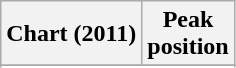<table class="wikitable sortable plainrowheaders" style="text-align:center;">
<tr>
<th>Chart (2011)</th>
<th>Peak<br>position</th>
</tr>
<tr>
</tr>
<tr>
</tr>
<tr>
</tr>
<tr>
</tr>
<tr>
</tr>
</table>
